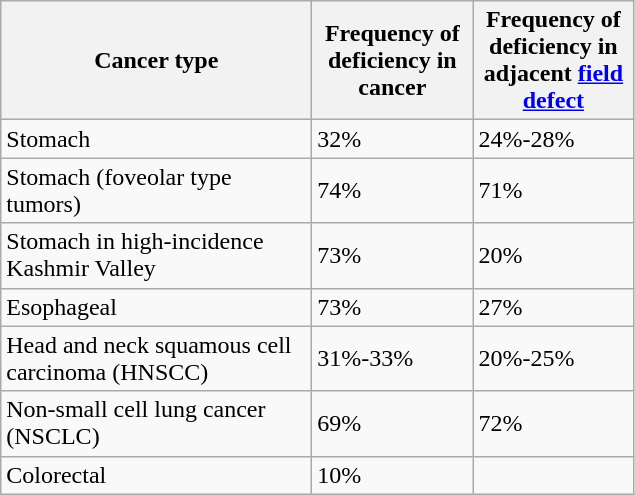<table class="wikitable sortable">
<tr>
<th width="200">Cancer type</th>
<th width="100">Frequency of deficiency in cancer</th>
<th width="100">Frequency of deficiency in adjacent <a href='#'>field defect</a></th>
</tr>
<tr>
<td>Stomach</td>
<td>32%</td>
<td>24%-28%</td>
</tr>
<tr>
<td>Stomach (foveolar type tumors)</td>
<td>74%</td>
<td>71%</td>
</tr>
<tr>
<td>Stomach in high-incidence Kashmir Valley</td>
<td>73%</td>
<td>20%</td>
</tr>
<tr>
<td>Esophageal</td>
<td>73%</td>
<td>27%</td>
</tr>
<tr>
<td>Head and neck squamous cell carcinoma (HNSCC)</td>
<td>31%-33%</td>
<td>20%-25%</td>
</tr>
<tr>
<td>Non-small cell lung cancer (NSCLC)</td>
<td>69%</td>
<td>72%</td>
</tr>
<tr>
<td>Colorectal</td>
<td>10%</td>
<td></td>
</tr>
</table>
